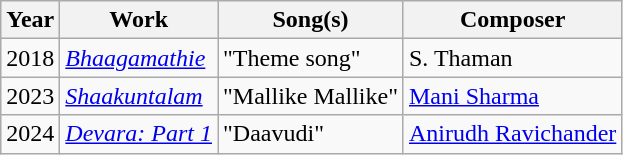<table class="wikitable">
<tr>
<th>Year</th>
<th>Work</th>
<th>Song(s)</th>
<th>Composer</th>
</tr>
<tr>
<td>2018</td>
<td><em><a href='#'>Bhaagamathie</a></em></td>
<td>"Theme song"</td>
<td>S. Thaman</td>
</tr>
<tr>
<td>2023</td>
<td><em><a href='#'>Shaakuntalam</a></em></td>
<td>"Mallike Mallike"</td>
<td><a href='#'>Mani Sharma</a></td>
</tr>
<tr>
<td>2024</td>
<td><em><a href='#'>Devara: Part 1</a></em></td>
<td>"Daavudi"</td>
<td><a href='#'>Anirudh Ravichander</a></td>
</tr>
</table>
